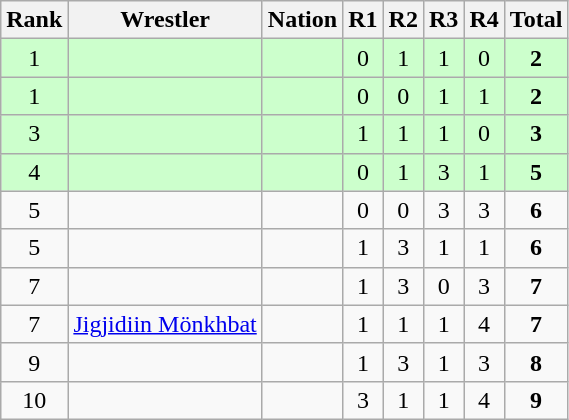<table class="wikitable sortable" style="text-align:center;">
<tr>
<th>Rank</th>
<th>Wrestler</th>
<th>Nation</th>
<th>R1</th>
<th>R2</th>
<th>R3</th>
<th>R4</th>
<th>Total</th>
</tr>
<tr style="background:#cfc;">
<td>1</td>
<td align=left></td>
<td align=left></td>
<td>0</td>
<td>1</td>
<td>1</td>
<td>0</td>
<td><strong>2</strong></td>
</tr>
<tr style="background:#cfc;">
<td>1</td>
<td align=left></td>
<td align=left></td>
<td>0</td>
<td>0</td>
<td>1</td>
<td>1</td>
<td><strong>2</strong></td>
</tr>
<tr style="background:#cfc;">
<td>3</td>
<td align=left></td>
<td align=left></td>
<td>1</td>
<td>1</td>
<td>1</td>
<td>0</td>
<td><strong>3</strong></td>
</tr>
<tr style="background:#cfc;">
<td>4</td>
<td align=left></td>
<td align=left></td>
<td>0</td>
<td>1</td>
<td>3</td>
<td>1</td>
<td><strong>5</strong></td>
</tr>
<tr>
<td>5</td>
<td align=left></td>
<td align=left></td>
<td>0</td>
<td>0</td>
<td>3</td>
<td>3</td>
<td><strong>6</strong></td>
</tr>
<tr>
<td>5</td>
<td align=left></td>
<td align=left></td>
<td>1</td>
<td>3</td>
<td>1</td>
<td>1</td>
<td><strong>6</strong></td>
</tr>
<tr>
<td>7</td>
<td align=left></td>
<td align=left></td>
<td>1</td>
<td>3</td>
<td>0</td>
<td>3</td>
<td><strong>7</strong></td>
</tr>
<tr>
<td>7</td>
<td align=left><a href='#'>Jigjidiin Mönkhbat</a></td>
<td align=left></td>
<td>1</td>
<td>1</td>
<td>1</td>
<td>4</td>
<td><strong>7</strong></td>
</tr>
<tr>
<td>9</td>
<td align=left></td>
<td align=left></td>
<td>1</td>
<td>3</td>
<td>1</td>
<td>3</td>
<td><strong>8</strong></td>
</tr>
<tr>
<td>10</td>
<td align=left></td>
<td align=left></td>
<td>3</td>
<td>1</td>
<td>1</td>
<td>4</td>
<td><strong>9</strong></td>
</tr>
</table>
